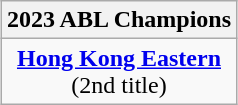<table class="wikitable" style="text-align: center; margin: 0 auto;">
<tr>
<th>2023 ABL Champions</th>
</tr>
<tr>
<td><strong><a href='#'>Hong Kong Eastern</a></strong><br> (2nd title)</td>
</tr>
</table>
